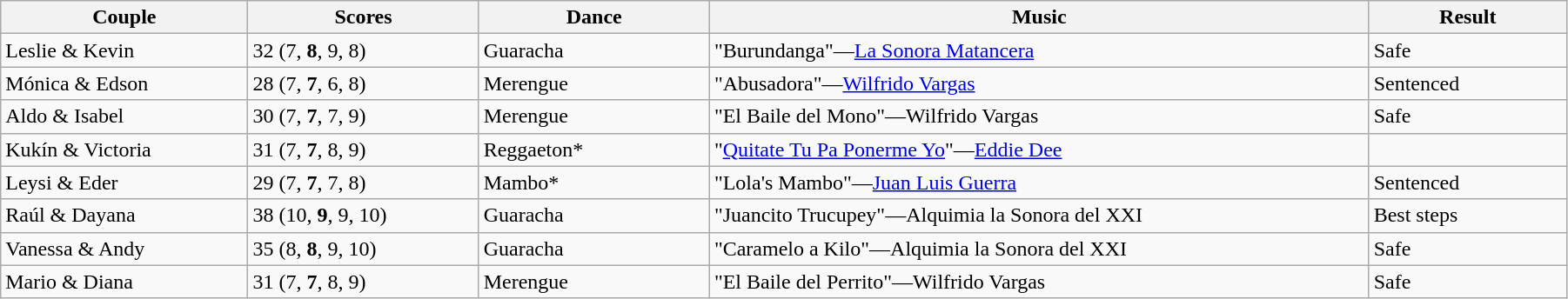<table class="wikitable sortable" style="width:95%; white-space:nowrap;">
<tr>
<th style="width:15%;">Couple</th>
<th style="width:14%;">Scores</th>
<th style="width:14%;">Dance</th>
<th style="width:40%;">Music</th>
<th style="width:12%;">Result</th>
</tr>
<tr>
<td>Leslie & Kevin</td>
<td>32 (7, <strong>8</strong>, 9, 8)</td>
<td>Guaracha</td>
<td>"Burundanga"—<a href='#'>La Sonora Matancera</a></td>
<td>Safe</td>
</tr>
<tr>
<td>Mónica & Edson</td>
<td>28 (7, <strong>7</strong>, 6, 8)</td>
<td>Merengue</td>
<td>"Abusadora"—<a href='#'>Wilfrido Vargas</a></td>
<td>Sentenced</td>
</tr>
<tr>
<td>Aldo & Isabel</td>
<td>30 (7, <strong>7</strong>, 7, 9)</td>
<td>Merengue</td>
<td>"El Baile del Mono"—Wilfrido Vargas</td>
<td>Safe</td>
</tr>
<tr>
<td>Kukín & Victoria</td>
<td>31 (7, <strong>7</strong>, 8, 9)</td>
<td>Reggaeton*</td>
<td>"<a href='#'>Quitate Tu Pa Ponerme Yo</a>"—<a href='#'>Eddie Dee</a></td>
<td></td>
</tr>
<tr>
<td>Leysi & Eder</td>
<td>29 (7, <strong>7</strong>, 7, 8)</td>
<td>Mambo*</td>
<td>"Lola's Mambo"—<a href='#'>Juan Luis Guerra</a></td>
<td>Sentenced</td>
</tr>
<tr>
<td>Raúl & Dayana</td>
<td>38 (10, <strong>9</strong>, 9, 10)</td>
<td>Guaracha</td>
<td>"Juancito Trucupey"—Alquimia la Sonora del XXI</td>
<td>Best steps</td>
</tr>
<tr>
<td>Vanessa & Andy</td>
<td>35 (8, <strong>8</strong>, 9, 10)</td>
<td>Guaracha</td>
<td>"Caramelo a Kilo"—Alquimia la Sonora del XXI</td>
<td>Safe</td>
</tr>
<tr>
<td>Mario & Diana</td>
<td>31 (7, <strong>7</strong>, 8, 9)</td>
<td>Merengue</td>
<td>"El Baile del Perrito"—Wilfrido Vargas</td>
<td>Safe</td>
</tr>
</table>
